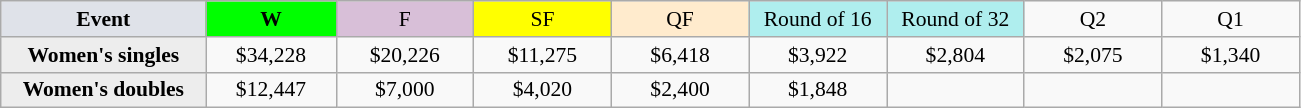<table class=wikitable style=font-size:90%;text-align:center>
<tr>
<td width=130 bgcolor=dfe2e9><strong>Event</strong></td>
<td width=80 bgcolor=lime><strong>W</strong></td>
<td width=85 bgcolor=thistle>F</td>
<td width=85 bgcolor=ffff00>SF</td>
<td width=85 bgcolor=ffebcd>QF</td>
<td width=85 bgcolor=afeeee>Round of 16</td>
<td width=85 bgcolor=afeeee>Round of 32</td>
<td width=85>Q2</td>
<td width=85>Q1</td>
</tr>
<tr>
<th style=background:#ededed>Women's singles</th>
<td>$34,228</td>
<td>$20,226</td>
<td>$11,275</td>
<td>$6,418</td>
<td>$3,922</td>
<td>$2,804</td>
<td>$2,075</td>
<td>$1,340</td>
</tr>
<tr>
<th style=background:#ededed>Women's doubles</th>
<td>$12,447</td>
<td>$7,000</td>
<td>$4,020</td>
<td>$2,400</td>
<td>$1,848</td>
<td></td>
<td></td>
<td></td>
</tr>
</table>
